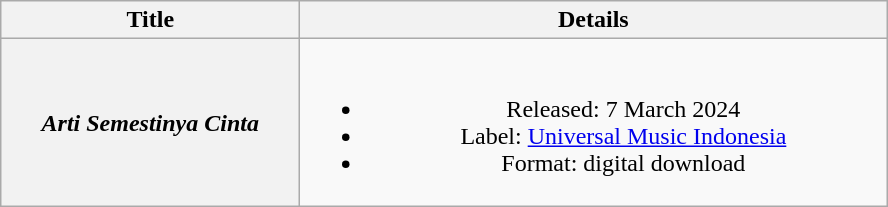<table class="wikitable plainrowheaders" style="text-align:center;">
<tr>
<th scope="col" style="width:12em;">Title</th>
<th scope="col" style="width:24em;">Details</th>
</tr>
<tr>
<th scope="row"><em>Arti Semestinya Cinta</em></th>
<td><br><ul><li>Released: 7 March 2024</li><li>Label: <a href='#'>Universal Music Indonesia</a></li><li>Format: digital download</li></ul></td>
</tr>
</table>
